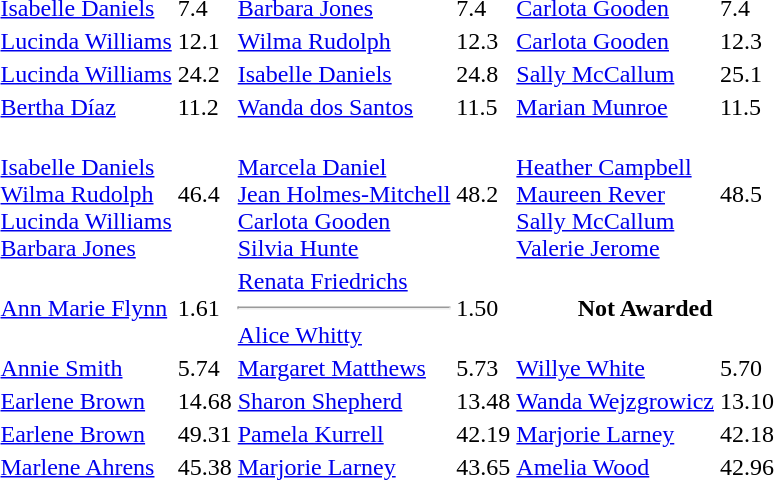<table>
<tr>
<td></td>
<td><a href='#'>Isabelle Daniels</a><br> </td>
<td>7.4</td>
<td><a href='#'>Barbara Jones</a><br> </td>
<td>7.4</td>
<td><a href='#'>Carlota Gooden</a><br> </td>
<td>7.4</td>
</tr>
<tr>
<td></td>
<td><a href='#'>Lucinda Williams</a><br> </td>
<td>12.1</td>
<td><a href='#'>Wilma Rudolph</a><br> </td>
<td>12.3</td>
<td><a href='#'>Carlota Gooden</a><br> </td>
<td>12.3</td>
</tr>
<tr>
<td></td>
<td><a href='#'>Lucinda Williams</a><br> </td>
<td>24.2</td>
<td><a href='#'>Isabelle Daniels</a><br> </td>
<td>24.8</td>
<td><a href='#'>Sally McCallum</a><br> </td>
<td>25.1</td>
</tr>
<tr>
<td></td>
<td><a href='#'>Bertha Díaz</a><br> </td>
<td>11.2</td>
<td><a href='#'>Wanda dos Santos</a><br> </td>
<td>11.5</td>
<td><a href='#'>Marian Munroe</a><br> </td>
<td>11.5</td>
</tr>
<tr>
<td></td>
<td><br><a href='#'>Isabelle Daniels</a><br><a href='#'>Wilma Rudolph</a><br><a href='#'>Lucinda Williams</a><br><a href='#'>Barbara Jones</a></td>
<td>46.4</td>
<td><br><a href='#'>Marcela Daniel</a><br><a href='#'>Jean Holmes-Mitchell</a><br><a href='#'>Carlota Gooden</a><br><a href='#'>Silvia Hunte</a></td>
<td>48.2</td>
<td><br><a href='#'>Heather Campbell</a><br><a href='#'>Maureen Rever</a><br><a href='#'>Sally McCallum</a><br><a href='#'>Valerie Jerome</a></td>
<td>48.5</td>
</tr>
<tr>
<td></td>
<td><a href='#'>Ann Marie Flynn</a><br> </td>
<td>1.61</td>
<td><a href='#'>Renata Friedrichs</a><br> <hr> <a href='#'>Alice Whitty</a><br> </td>
<td>1.50</td>
<th colspan=2>Not Awarded</th>
</tr>
<tr>
<td></td>
<td><a href='#'>Annie Smith</a><br> </td>
<td>5.74</td>
<td><a href='#'>Margaret Matthews</a><br> </td>
<td>5.73</td>
<td><a href='#'>Willye White</a><br> </td>
<td>5.70</td>
</tr>
<tr>
<td></td>
<td><a href='#'>Earlene Brown</a><br> </td>
<td>14.68</td>
<td><a href='#'>Sharon Shepherd</a><br> </td>
<td>13.48</td>
<td><a href='#'>Wanda Wejzgrowicz</a><br> </td>
<td>13.10</td>
</tr>
<tr>
<td></td>
<td><a href='#'>Earlene Brown</a><br> </td>
<td>49.31</td>
<td><a href='#'>Pamela Kurrell</a><br> </td>
<td>42.19</td>
<td><a href='#'>Marjorie Larney</a><br> </td>
<td>42.18</td>
</tr>
<tr>
<td></td>
<td><a href='#'>Marlene Ahrens</a><br> </td>
<td>45.38</td>
<td><a href='#'>Marjorie Larney</a><br> </td>
<td>43.65</td>
<td><a href='#'>Amelia Wood</a><br> </td>
<td>42.96</td>
</tr>
</table>
